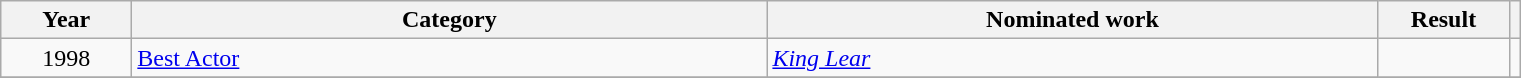<table class=wikitable>
<tr>
<th scope="col" style="width:5em;">Year</th>
<th scope="col" style="width:26em;">Category</th>
<th scope="col" style="width:25em;">Nominated work</th>
<th scope="col" style="width:5em;">Result</th>
<th></th>
</tr>
<tr>
<td style="text-align:center;">1998</td>
<td><a href='#'>Best Actor</a></td>
<td><em><a href='#'>King Lear</a></em></td>
<td></td>
<td></td>
</tr>
<tr>
</tr>
</table>
